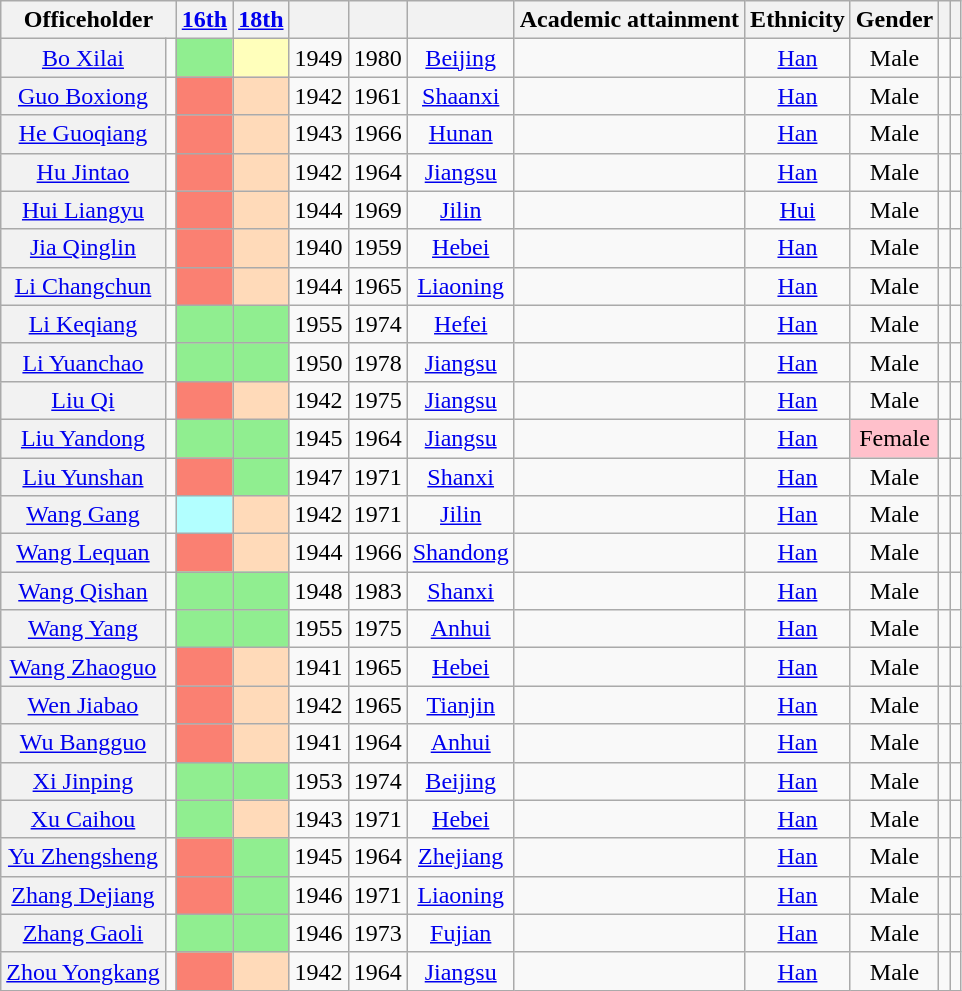<table class="wikitable sortable" style=text-align:center>
<tr>
<th scope=col colspan="2">Officeholder</th>
<th scope=col><a href='#'>16th</a></th>
<th scope=col><a href='#'>18th</a></th>
<th scope=col></th>
<th scope=col></th>
<th scope=col></th>
<th scope=col>Academic attainment</th>
<th scope=col>Ethnicity</th>
<th scope=col>Gender</th>
<th scope=col></th>
<th scope=col class="unsortable"></th>
</tr>
<tr>
<th align="center" scope="row" style="font-weight:normal;"><a href='#'>Bo Xilai</a></th>
<td></td>
<td bgcolor = LightGreen></td>
<td bgcolor = ffffbb></td>
<td>1949</td>
<td>1980</td>
<td><a href='#'>Beijing</a></td>
<td></td>
<td><a href='#'>Han</a></td>
<td>Male</td>
<td></td>
<td></td>
</tr>
<tr>
<th align="center" scope="row" style="font-weight:normal;"><a href='#'>Guo Boxiong</a></th>
<td></td>
<td bgcolor = Salmon></td>
<td bgcolor = PeachPuff></td>
<td>1942</td>
<td>1961</td>
<td><a href='#'>Shaanxi</a></td>
<td></td>
<td><a href='#'>Han</a></td>
<td>Male</td>
<td></td>
<td></td>
</tr>
<tr>
<th align="center" scope="row" style="font-weight:normal;"><a href='#'>He Guoqiang</a></th>
<td></td>
<td bgcolor = Salmon></td>
<td bgcolor = PeachPuff></td>
<td>1943</td>
<td>1966</td>
<td><a href='#'>Hunan</a></td>
<td></td>
<td><a href='#'>Han</a></td>
<td>Male</td>
<td></td>
<td></td>
</tr>
<tr>
<th align="center" scope="row" style="font-weight:normal;"><a href='#'>Hu Jintao</a></th>
<td></td>
<td bgcolor = Salmon></td>
<td bgcolor = PeachPuff></td>
<td>1942</td>
<td>1964</td>
<td><a href='#'>Jiangsu</a></td>
<td></td>
<td><a href='#'>Han</a></td>
<td>Male</td>
<td></td>
<td></td>
</tr>
<tr>
<th align="center" scope="row" style="font-weight:normal;"><a href='#'>Hui Liangyu</a></th>
<td></td>
<td bgcolor = Salmon></td>
<td bgcolor = PeachPuff></td>
<td>1944</td>
<td>1969</td>
<td><a href='#'>Jilin</a></td>
<td></td>
<td><a href='#'>Hui</a></td>
<td>Male</td>
<td></td>
<td></td>
</tr>
<tr>
<th align="center" scope="row" style="font-weight:normal;"><a href='#'>Jia Qinglin</a></th>
<td></td>
<td bgcolor = Salmon></td>
<td bgcolor = PeachPuff></td>
<td>1940</td>
<td>1959</td>
<td><a href='#'>Hebei</a></td>
<td></td>
<td><a href='#'>Han</a></td>
<td>Male</td>
<td></td>
<td></td>
</tr>
<tr>
<th align="center" scope="row" style="font-weight:normal;"><a href='#'>Li Changchun</a></th>
<td></td>
<td bgcolor = Salmon></td>
<td bgcolor = PeachPuff></td>
<td>1944</td>
<td>1965</td>
<td><a href='#'>Liaoning</a></td>
<td></td>
<td><a href='#'>Han</a></td>
<td>Male</td>
<td></td>
<td></td>
</tr>
<tr>
<th align="center" scope="row" style="font-weight:normal;"><a href='#'>Li Keqiang</a></th>
<td></td>
<td bgcolor = LightGreen></td>
<td bgcolor = LightGreen></td>
<td>1955</td>
<td>1974</td>
<td><a href='#'>Hefei</a></td>
<td></td>
<td><a href='#'>Han</a></td>
<td>Male</td>
<td></td>
<td></td>
</tr>
<tr>
<th align="center" scope="row" style="font-weight:normal;"><a href='#'>Li Yuanchao</a></th>
<td></td>
<td bgcolor = LightGreen></td>
<td bgcolor = LightGreen></td>
<td>1950</td>
<td>1978</td>
<td><a href='#'>Jiangsu</a></td>
<td></td>
<td><a href='#'>Han</a></td>
<td>Male</td>
<td></td>
<td></td>
</tr>
<tr>
<th align="center" scope="row" style="font-weight:normal;"><a href='#'>Liu Qi</a></th>
<td></td>
<td bgcolor = Salmon></td>
<td bgcolor = PeachPuff></td>
<td>1942</td>
<td>1975</td>
<td><a href='#'>Jiangsu</a></td>
<td></td>
<td><a href='#'>Han</a></td>
<td>Male</td>
<td></td>
<td></td>
</tr>
<tr>
<th align="center" scope="row" style="font-weight:normal;"><a href='#'>Liu Yandong</a></th>
<td></td>
<td bgcolor = LightGreen></td>
<td bgcolor = LightGreen></td>
<td>1945</td>
<td>1964</td>
<td><a href='#'>Jiangsu</a></td>
<td></td>
<td><a href='#'>Han</a></td>
<td style="background: Pink">Female</td>
<td></td>
<td></td>
</tr>
<tr>
<th align="center" scope="row" style="font-weight:normal;"><a href='#'>Liu Yunshan</a></th>
<td></td>
<td bgcolor = Salmon></td>
<td bgcolor = LightGreen></td>
<td>1947</td>
<td>1971</td>
<td><a href='#'>Shanxi</a></td>
<td></td>
<td><a href='#'>Han</a></td>
<td>Male</td>
<td></td>
<td></td>
</tr>
<tr>
<th align="center" scope="row" style="font-weight:normal;"><a href='#'>Wang Gang</a></th>
<td></td>
<td bgcolor = #B2FFFF></td>
<td bgcolor = PeachPuff></td>
<td>1942</td>
<td>1971</td>
<td><a href='#'>Jilin</a></td>
<td></td>
<td><a href='#'>Han</a></td>
<td>Male</td>
<td></td>
<td></td>
</tr>
<tr>
<th align="center" scope="row" style="font-weight:normal;"><a href='#'>Wang Lequan</a></th>
<td></td>
<td bgcolor = Salmon></td>
<td bgcolor = PeachPuff></td>
<td>1944</td>
<td>1966</td>
<td><a href='#'>Shandong</a></td>
<td></td>
<td><a href='#'>Han</a></td>
<td>Male</td>
<td></td>
<td></td>
</tr>
<tr>
<th align="center" scope="row" style="font-weight:normal;"><a href='#'>Wang Qishan</a></th>
<td></td>
<td bgcolor = LightGreen></td>
<td bgcolor = LightGreen></td>
<td>1948</td>
<td>1983</td>
<td><a href='#'>Shanxi</a></td>
<td></td>
<td><a href='#'>Han</a></td>
<td>Male</td>
<td></td>
<td></td>
</tr>
<tr>
<th align="center" scope="row" style="font-weight:normal;"><a href='#'>Wang Yang</a></th>
<td></td>
<td bgcolor = LightGreen></td>
<td bgcolor = LightGreen></td>
<td>1955</td>
<td>1975</td>
<td><a href='#'>Anhui</a></td>
<td></td>
<td><a href='#'>Han</a></td>
<td>Male</td>
<td></td>
<td></td>
</tr>
<tr>
<th align="center" scope="row" style="font-weight:normal;"><a href='#'>Wang Zhaoguo</a></th>
<td></td>
<td bgcolor = Salmon></td>
<td bgcolor = PeachPuff></td>
<td>1941</td>
<td>1965</td>
<td><a href='#'>Hebei</a></td>
<td></td>
<td><a href='#'>Han</a></td>
<td>Male</td>
<td></td>
<td></td>
</tr>
<tr>
<th align="center" scope="row" style="font-weight:normal;"><a href='#'>Wen Jiabao</a></th>
<td></td>
<td bgcolor = Salmon></td>
<td bgcolor = PeachPuff></td>
<td>1942</td>
<td>1965</td>
<td><a href='#'>Tianjin</a></td>
<td></td>
<td><a href='#'>Han</a></td>
<td>Male</td>
<td></td>
<td></td>
</tr>
<tr>
<th align="center" scope="row" style="font-weight:normal;"><a href='#'>Wu Bangguo</a></th>
<td></td>
<td bgcolor = Salmon></td>
<td bgcolor = PeachPuff></td>
<td>1941</td>
<td>1964</td>
<td><a href='#'>Anhui</a></td>
<td></td>
<td><a href='#'>Han</a></td>
<td>Male</td>
<td></td>
<td></td>
</tr>
<tr>
<th align="center" scope="row" style="font-weight:normal;"><a href='#'>Xi Jinping</a></th>
<td></td>
<td bgcolor = LightGreen></td>
<td bgcolor = LightGreen></td>
<td>1953</td>
<td>1974</td>
<td><a href='#'>Beijing</a></td>
<td></td>
<td><a href='#'>Han</a></td>
<td>Male</td>
<td></td>
<td></td>
</tr>
<tr>
<th align="center" scope="row" style="font-weight:normal;"><a href='#'>Xu Caihou</a></th>
<td></td>
<td bgcolor = LightGreen></td>
<td bgcolor = PeachPuff></td>
<td>1943</td>
<td>1971</td>
<td><a href='#'>Hebei</a></td>
<td></td>
<td><a href='#'>Han</a></td>
<td>Male</td>
<td></td>
<td></td>
</tr>
<tr>
<th align="center" scope="row" style="font-weight:normal;"><a href='#'>Yu&nbsp;Zhengsheng</a></th>
<td></td>
<td bgcolor = Salmon></td>
<td bgcolor = LightGreen></td>
<td>1945</td>
<td>1964</td>
<td><a href='#'>Zhejiang</a></td>
<td></td>
<td><a href='#'>Han</a></td>
<td>Male</td>
<td></td>
<td></td>
</tr>
<tr>
<th align="center" scope="row" style="font-weight:normal;"><a href='#'>Zhang Dejiang</a></th>
<td></td>
<td bgcolor = Salmon></td>
<td bgcolor = LightGreen></td>
<td>1946</td>
<td>1971</td>
<td><a href='#'>Liaoning</a></td>
<td></td>
<td><a href='#'>Han</a></td>
<td>Male</td>
<td></td>
<td></td>
</tr>
<tr>
<th align="center" scope="row" style="font-weight:normal;"><a href='#'>Zhang Gaoli</a></th>
<td></td>
<td bgcolor = LightGreen></td>
<td bgcolor = LightGreen></td>
<td>1946</td>
<td>1973</td>
<td><a href='#'>Fujian</a></td>
<td></td>
<td><a href='#'>Han</a></td>
<td>Male</td>
<td></td>
<td></td>
</tr>
<tr>
<th align="center" scope="row" style="font-weight:normal;"><a href='#'>Zhou Yongkang</a></th>
<td></td>
<td bgcolor = Salmon></td>
<td bgcolor = PeachPuff></td>
<td>1942</td>
<td>1964</td>
<td><a href='#'>Jiangsu</a></td>
<td></td>
<td><a href='#'>Han</a></td>
<td>Male</td>
<td></td>
<td></td>
</tr>
</table>
